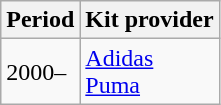<table class="wikitable" style="text-align: left">
<tr>
<th>Period</th>
<th>Kit provider</th>
</tr>
<tr>
<td>2000–</td>
<td><a href='#'>Adidas</a><br><a href='#'>Puma</a></td>
</tr>
</table>
